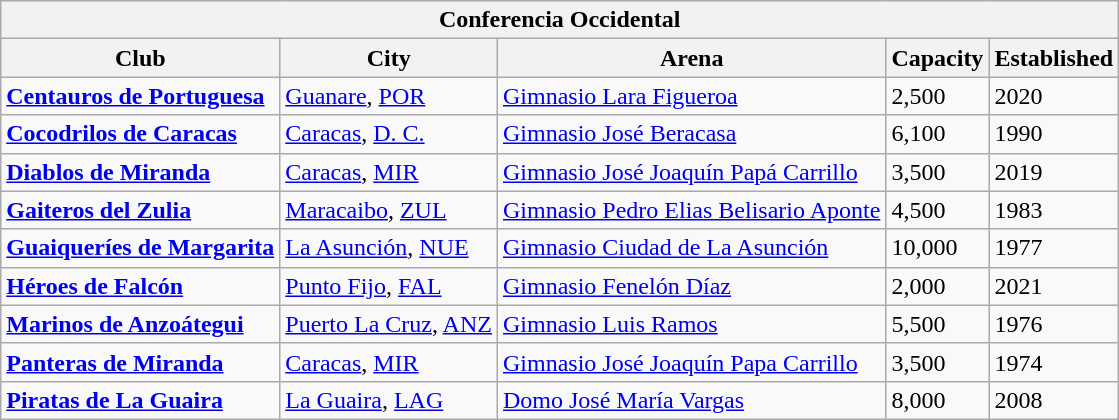<table class="wikitable">
<tr>
<th colspan="6">Conferencia Occidental</th>
</tr>
<tr>
<th>Club</th>
<th>City</th>
<th>Arena</th>
<th>Capacity</th>
<th>Established</th>
</tr>
<tr>
<td><strong><a href='#'>Centauros de Portuguesa</a></strong></td>
<td><a href='#'>Guanare</a>, <a href='#'>POR</a></td>
<td><a href='#'>Gimnasio Lara Figueroa</a></td>
<td>2,500</td>
<td>2020</td>
</tr>
<tr>
<td><strong><a href='#'>Cocodrilos de Caracas</a></strong></td>
<td><a href='#'>Caracas</a>, <a href='#'>D. C.</a></td>
<td><a href='#'>Gimnasio José Beracasa</a></td>
<td>6,100</td>
<td>1990</td>
</tr>
<tr>
<td><strong><a href='#'>Diablos de Miranda</a></strong></td>
<td><a href='#'>Caracas</a>, <a href='#'>MIR</a></td>
<td><a href='#'>Gimnasio José Joaquín Papá Carrillo</a></td>
<td>3,500</td>
<td>2019</td>
</tr>
<tr>
<td><strong><a href='#'>Gaiteros del Zulia</a></strong></td>
<td><a href='#'>Maracaibo</a>, <a href='#'>ZUL</a></td>
<td><a href='#'>Gimnasio Pedro Elias Belisario Aponte</a></td>
<td>4,500</td>
<td>1983</td>
</tr>
<tr>
<td><strong><a href='#'>Guaiqueríes de Margarita</a></strong></td>
<td><a href='#'>La Asunción</a>, <a href='#'>NUE</a></td>
<td><a href='#'>Gimnasio Ciudad de La Asunción</a></td>
<td>10,000</td>
<td>1977</td>
</tr>
<tr>
<td><strong><a href='#'>Héroes de Falcón</a></strong></td>
<td><a href='#'>Punto Fijo</a>, <a href='#'>FAL</a></td>
<td><a href='#'>Gimnasio Fenelón Díaz</a></td>
<td>2,000</td>
<td>2021</td>
</tr>
<tr>
<td><strong><a href='#'>Marinos de Anzoátegui</a></strong></td>
<td><a href='#'>Puerto La Cruz</a>, <a href='#'>ANZ</a></td>
<td><a href='#'>Gimnasio Luis Ramos</a></td>
<td>5,500</td>
<td>1976</td>
</tr>
<tr>
<td><strong><a href='#'>Panteras de Miranda</a></strong></td>
<td><a href='#'>Caracas</a>, <a href='#'>MIR</a></td>
<td><a href='#'>Gimnasio José Joaquín Papa Carrillo</a></td>
<td>3,500</td>
<td>1974</td>
</tr>
<tr>
<td><strong><a href='#'>Piratas de La Guaira</a></strong></td>
<td><a href='#'>La Guaira</a>, <a href='#'>LAG</a></td>
<td><a href='#'>Domo José María Vargas</a></td>
<td>8,000</td>
<td>2008</td>
</tr>
</table>
